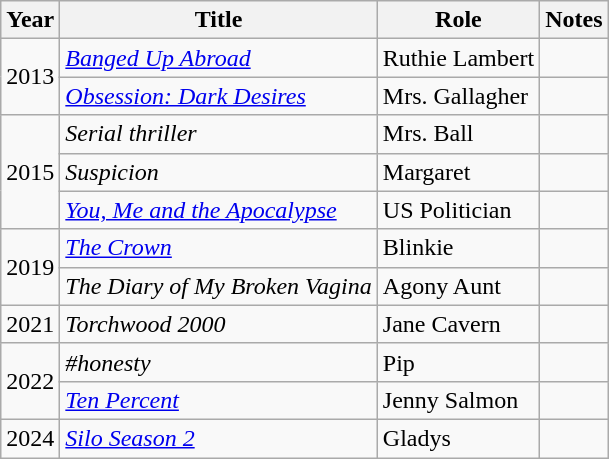<table class="wikitable sortable plainrowheaders">
<tr style="text-align:center;">
<th scope="col">Year</th>
<th scope="col">Title</th>
<th scope="col">Role</th>
<th scope="col">Notes</th>
</tr>
<tr>
<td rowspan="2">2013</td>
<td><em><a href='#'>Banged Up Abroad</a></em></td>
<td>Ruthie Lambert</td>
<td></td>
</tr>
<tr>
<td><em><a href='#'>Obsession: Dark Desires</a></em></td>
<td>Mrs. Gallagher</td>
<td></td>
</tr>
<tr>
<td rowspan="3">2015</td>
<td><em>Serial thriller</em></td>
<td>Mrs. Ball</td>
<td></td>
</tr>
<tr>
<td><em>Suspicion</em></td>
<td>Margaret</td>
<td></td>
</tr>
<tr>
<td><em><a href='#'>You, Me and the Apocalypse</a></em></td>
<td>US Politician</td>
<td></td>
</tr>
<tr>
<td rowspan="2">2019</td>
<td><em><a href='#'>The Crown</a></em></td>
<td>Blinkie</td>
<td></td>
</tr>
<tr>
<td><em>The Diary of My Broken Vagina</em></td>
<td>Agony Aunt</td>
<td></td>
</tr>
<tr>
<td>2021</td>
<td><em>Torchwood 2000</em></td>
<td>Jane Cavern</td>
<td></td>
</tr>
<tr>
<td rowspan="2">2022</td>
<td><em>#honesty</em></td>
<td>Pip</td>
<td></td>
</tr>
<tr>
<td><em><a href='#'>Ten Percent</a></em></td>
<td>Jenny Salmon</td>
<td></td>
</tr>
<tr>
<td>2024</td>
<td><em><a href='#'>Silo Season 2</a></em></td>
<td>Gladys</td>
<td></td>
</tr>
</table>
